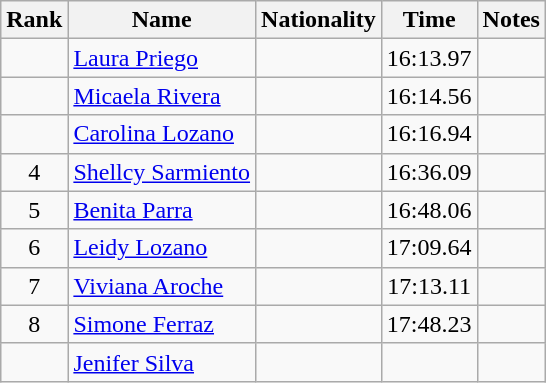<table class="wikitable sortable" style="text-align:center">
<tr>
<th>Rank</th>
<th>Name</th>
<th>Nationality</th>
<th>Time</th>
<th>Notes</th>
</tr>
<tr>
<td></td>
<td align=left><a href='#'>Laura Priego</a></td>
<td align=left></td>
<td>16:13.97</td>
<td></td>
</tr>
<tr>
<td></td>
<td align=left><a href='#'>Micaela Rivera</a></td>
<td align=left></td>
<td>16:14.56</td>
<td></td>
</tr>
<tr>
<td></td>
<td align=left><a href='#'>Carolina Lozano</a></td>
<td align=left></td>
<td>16:16.94</td>
<td></td>
</tr>
<tr>
<td>4</td>
<td align=left><a href='#'>Shellcy Sarmiento</a></td>
<td align=left></td>
<td>16:36.09</td>
<td><strong></strong></td>
</tr>
<tr>
<td>5</td>
<td align=left><a href='#'>Benita Parra</a></td>
<td align=left></td>
<td>16:48.06</td>
<td></td>
</tr>
<tr>
<td>6</td>
<td align=left><a href='#'>Leidy Lozano</a></td>
<td align=left></td>
<td>17:09.64</td>
<td></td>
</tr>
<tr>
<td>7</td>
<td align=left><a href='#'>Viviana Aroche</a></td>
<td align=left></td>
<td>17:13.11</td>
<td></td>
</tr>
<tr>
<td>8</td>
<td align=left><a href='#'>Simone Ferraz</a></td>
<td align=left></td>
<td>17:48.23</td>
<td></td>
</tr>
<tr>
<td></td>
<td align=left><a href='#'>Jenifer Silva</a></td>
<td align=left></td>
<td></td>
<td></td>
</tr>
</table>
